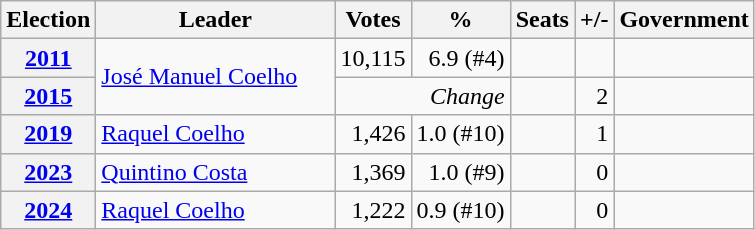<table class="wikitable" style="text-align:right;">
<tr>
<th>Election</th>
<th width="152px">Leader</th>
<th>Votes</th>
<th>%</th>
<th>Seats</th>
<th>+/-</th>
<th>Government</th>
</tr>
<tr>
<th><a href='#'>2011</a></th>
<td rowspan="2" align=left><a href='#'>José Manuel Coelho</a></td>
<td>10,115</td>
<td>6.9 (#4)</td>
<td></td>
<td></td>
<td></td>
</tr>
<tr>
<th><a href='#'>2015</a></th>
<td colspan="2"><em>Change</em></td>
<td></td>
<td>2</td>
<td></td>
</tr>
<tr>
<th><a href='#'>2019</a></th>
<td align=left><a href='#'>Raquel Coelho</a></td>
<td>1,426</td>
<td>1.0 (#10)</td>
<td></td>
<td>1</td>
<td></td>
</tr>
<tr>
<th><a href='#'>2023</a></th>
<td align=left><a href='#'>Quintino Costa</a></td>
<td>1,369</td>
<td>1.0 (#9)</td>
<td></td>
<td>0</td>
<td></td>
</tr>
<tr>
<th><a href='#'>2024</a></th>
<td align=left><a href='#'>Raquel Coelho</a></td>
<td>1,222</td>
<td>0.9 (#10)</td>
<td></td>
<td>0</td>
<td></td>
</tr>
</table>
